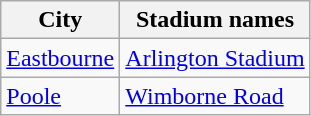<table class="wikitable">
<tr>
<th>City</th>
<th>Stadium names</th>
</tr>
<tr>
<td><a href='#'>Eastbourne</a></td>
<td><a href='#'>Arlington Stadium</a></td>
</tr>
<tr>
<td><a href='#'>Poole</a></td>
<td><a href='#'>Wimborne Road</a></td>
</tr>
</table>
